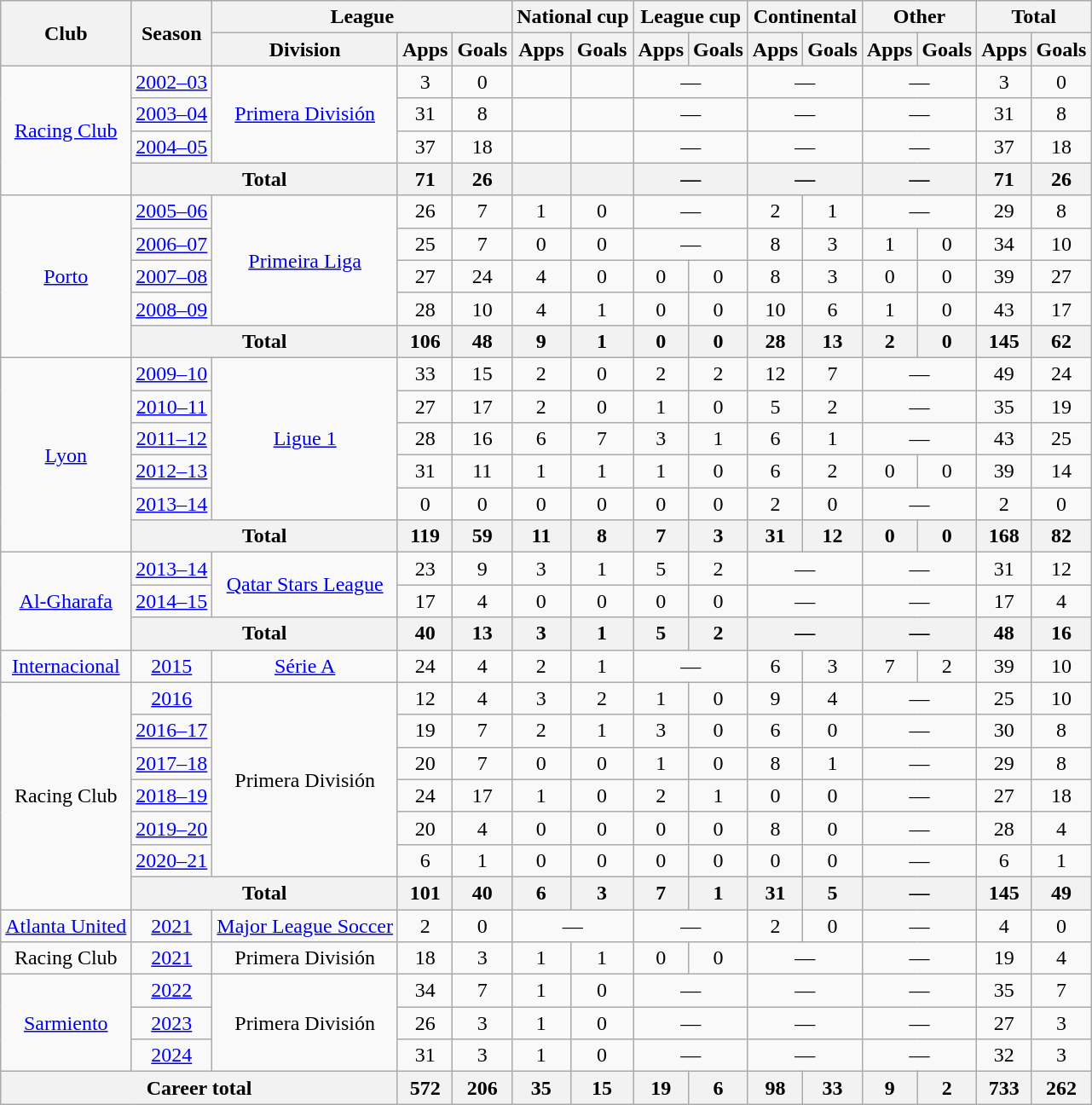<table class="wikitable" style="text-align:center">
<tr>
<th rowspan="2">Club</th>
<th rowspan="2">Season</th>
<th colspan="3">League</th>
<th colspan="2">National cup</th>
<th colspan="2">League cup</th>
<th colspan="2">Continental</th>
<th colspan="2">Other</th>
<th colspan="2">Total</th>
</tr>
<tr>
<th>Division</th>
<th>Apps</th>
<th>Goals</th>
<th>Apps</th>
<th>Goals</th>
<th>Apps</th>
<th>Goals</th>
<th>Apps</th>
<th>Goals</th>
<th>Apps</th>
<th>Goals</th>
<th>Apps</th>
<th>Goals</th>
</tr>
<tr>
<td rowspan="4"><a href='#'>Racing Club</a></td>
<td><a href='#'>2002–03</a></td>
<td rowspan="3"><a href='#'>Primera División</a></td>
<td>3</td>
<td>0</td>
<td></td>
<td></td>
<td colspan="2">—</td>
<td colspan="2">—</td>
<td colspan="2">—</td>
<td>3</td>
<td>0</td>
</tr>
<tr>
<td><a href='#'>2003–04</a></td>
<td>31</td>
<td>8</td>
<td></td>
<td></td>
<td colspan="2">—</td>
<td colspan="2">—</td>
<td colspan="2">—</td>
<td>31</td>
<td>8</td>
</tr>
<tr>
<td><a href='#'>2004–05</a></td>
<td>37</td>
<td>18</td>
<td></td>
<td></td>
<td colspan="2">—</td>
<td colspan="2">—</td>
<td colspan="2">—</td>
<td>37</td>
<td>18</td>
</tr>
<tr>
<th colspan="2">Total</th>
<th>71</th>
<th>26</th>
<th></th>
<th></th>
<th colspan="2">—</th>
<th colspan="2">—</th>
<th colspan="2">—</th>
<th>71</th>
<th>26</th>
</tr>
<tr>
<td rowspan="5"><a href='#'>Porto</a></td>
<td><a href='#'>2005–06</a></td>
<td rowspan="4"><a href='#'>Primeira Liga</a></td>
<td>26</td>
<td>7</td>
<td>1</td>
<td>0</td>
<td colspan="2">—</td>
<td>2</td>
<td>1</td>
<td colspan="2">—</td>
<td>29</td>
<td>8</td>
</tr>
<tr>
<td><a href='#'>2006–07</a></td>
<td>25</td>
<td>7</td>
<td>0</td>
<td>0</td>
<td colspan="2">—</td>
<td>8</td>
<td>3</td>
<td>1</td>
<td>0</td>
<td>34</td>
<td>10</td>
</tr>
<tr>
<td><a href='#'>2007–08</a></td>
<td>27</td>
<td>24</td>
<td>4</td>
<td>0</td>
<td>0</td>
<td>0</td>
<td>8</td>
<td>3</td>
<td>0</td>
<td>0</td>
<td>39</td>
<td>27</td>
</tr>
<tr>
<td><a href='#'>2008–09</a></td>
<td>28</td>
<td>10</td>
<td>4</td>
<td>1</td>
<td>0</td>
<td>0</td>
<td>10</td>
<td>6</td>
<td>1</td>
<td>0</td>
<td>43</td>
<td>17</td>
</tr>
<tr>
<th colspan="2">Total</th>
<th>106</th>
<th>48</th>
<th>9</th>
<th>1</th>
<th>0</th>
<th>0</th>
<th>28</th>
<th>13</th>
<th>2</th>
<th>0</th>
<th>145</th>
<th>62</th>
</tr>
<tr>
<td rowspan="6"><a href='#'>Lyon</a></td>
<td><a href='#'>2009–10</a></td>
<td rowspan="5"><a href='#'>Ligue 1</a></td>
<td>33</td>
<td>15</td>
<td>2</td>
<td>0</td>
<td>2</td>
<td>2</td>
<td>12</td>
<td>7</td>
<td colspan="2">—</td>
<td>49</td>
<td>24</td>
</tr>
<tr>
<td><a href='#'>2010–11</a></td>
<td>27</td>
<td>17</td>
<td>2</td>
<td>0</td>
<td>1</td>
<td>0</td>
<td>5</td>
<td>2</td>
<td colspan="2">—</td>
<td>35</td>
<td>19</td>
</tr>
<tr>
<td><a href='#'>2011–12</a></td>
<td>28</td>
<td>16</td>
<td>6</td>
<td>7</td>
<td>3</td>
<td>1</td>
<td>6</td>
<td>1</td>
<td colspan="2">—</td>
<td>43</td>
<td>25</td>
</tr>
<tr>
<td><a href='#'>2012–13</a></td>
<td>31</td>
<td>11</td>
<td>1</td>
<td>1</td>
<td>1</td>
<td>0</td>
<td>6</td>
<td>2</td>
<td>0</td>
<td>0</td>
<td>39</td>
<td>14</td>
</tr>
<tr>
<td><a href='#'>2013–14</a></td>
<td>0</td>
<td>0</td>
<td>0</td>
<td>0</td>
<td>0</td>
<td>0</td>
<td>2</td>
<td>0</td>
<td colspan="2">—</td>
<td>2</td>
<td>0</td>
</tr>
<tr>
<th colspan="2">Total</th>
<th>119</th>
<th>59</th>
<th>11</th>
<th>8</th>
<th>7</th>
<th>3</th>
<th>31</th>
<th>12</th>
<th>0</th>
<th>0</th>
<th>168</th>
<th>82</th>
</tr>
<tr>
<td rowspan="3"><a href='#'>Al-Gharafa</a></td>
<td><a href='#'>2013–14</a></td>
<td rowspan="2"><a href='#'>Qatar Stars League</a></td>
<td>23</td>
<td>9</td>
<td>3</td>
<td>1</td>
<td>5</td>
<td>2</td>
<td colspan="2">—</td>
<td colspan="2">—</td>
<td>31</td>
<td>12</td>
</tr>
<tr>
<td><a href='#'>2014–15</a></td>
<td>17</td>
<td>4</td>
<td>0</td>
<td>0</td>
<td>0</td>
<td>0</td>
<td colspan="2">—</td>
<td colspan="2">—</td>
<td>17</td>
<td>4</td>
</tr>
<tr>
<th colspan="2">Total</th>
<th>40</th>
<th>13</th>
<th>3</th>
<th>1</th>
<th>5</th>
<th>2</th>
<th colspan="2">—</th>
<th colspan="2">—</th>
<th>48</th>
<th>16</th>
</tr>
<tr>
<td><a href='#'>Internacional</a></td>
<td><a href='#'>2015</a></td>
<td><a href='#'>Série A</a></td>
<td>24</td>
<td>4</td>
<td>2</td>
<td>1</td>
<td colspan="2">—</td>
<td>6</td>
<td>3</td>
<td>7</td>
<td>2</td>
<td>39</td>
<td>10</td>
</tr>
<tr>
<td rowspan="7">Racing Club</td>
<td><a href='#'>2016</a></td>
<td rowspan="6">Primera División</td>
<td>12</td>
<td>4</td>
<td>3</td>
<td>2</td>
<td>1</td>
<td>0</td>
<td>9</td>
<td>4</td>
<td colspan="2">—</td>
<td>25</td>
<td>10</td>
</tr>
<tr>
<td><a href='#'>2016–17</a></td>
<td>19</td>
<td>7</td>
<td>2</td>
<td>1</td>
<td>3</td>
<td>0</td>
<td>6</td>
<td>0</td>
<td colspan="2">—</td>
<td>30</td>
<td>8</td>
</tr>
<tr>
<td><a href='#'>2017–18</a></td>
<td>20</td>
<td>7</td>
<td>0</td>
<td>0</td>
<td>1</td>
<td>0</td>
<td>8</td>
<td>1</td>
<td colspan="2">—</td>
<td>29</td>
<td>8</td>
</tr>
<tr>
<td><a href='#'>2018–19</a></td>
<td>24</td>
<td>17</td>
<td>1</td>
<td>0</td>
<td>2</td>
<td>1</td>
<td>0</td>
<td>0</td>
<td colspan="2">—</td>
<td>27</td>
<td>18</td>
</tr>
<tr>
<td><a href='#'>2019–20</a></td>
<td>20</td>
<td>4</td>
<td>0</td>
<td>0</td>
<td>0</td>
<td>0</td>
<td>8</td>
<td>0</td>
<td colspan="2">—</td>
<td>28</td>
<td>4</td>
</tr>
<tr>
<td><a href='#'>2020–21</a></td>
<td>6</td>
<td>1</td>
<td>0</td>
<td>0</td>
<td>0</td>
<td>0</td>
<td>0</td>
<td>0</td>
<td colspan="2">—</td>
<td>6</td>
<td>1</td>
</tr>
<tr>
<th colspan="2">Total</th>
<th>101</th>
<th>40</th>
<th>6</th>
<th>3</th>
<th>7</th>
<th>1</th>
<th>31</th>
<th>5</th>
<th colspan="2">—</th>
<th>145</th>
<th>49</th>
</tr>
<tr>
<td><a href='#'>Atlanta United</a></td>
<td><a href='#'>2021</a></td>
<td><a href='#'>Major League Soccer</a></td>
<td>2</td>
<td>0</td>
<td colspan="2">—</td>
<td colspan="2">—</td>
<td>2</td>
<td>0</td>
<td colspan="2">—</td>
<td>4</td>
<td>0</td>
</tr>
<tr>
<td>Racing Club</td>
<td><a href='#'>2021</a></td>
<td>Primera División</td>
<td>18</td>
<td>3</td>
<td>1</td>
<td>1</td>
<td>0</td>
<td>0</td>
<td colspan="2">—</td>
<td colspan="2">—</td>
<td>19</td>
<td>4</td>
</tr>
<tr>
<td rowspan="3"><a href='#'>Sarmiento</a></td>
<td><a href='#'>2022</a></td>
<td rowspan="3">Primera División</td>
<td>34</td>
<td>7</td>
<td>1</td>
<td>0</td>
<td colspan="2">—</td>
<td colspan="2">—</td>
<td colspan="2">—</td>
<td>35</td>
<td>7</td>
</tr>
<tr>
<td><a href='#'>2023</a></td>
<td>26</td>
<td>3</td>
<td>1</td>
<td>0</td>
<td colspan="2">—</td>
<td colspan="2">—</td>
<td colspan="2">—</td>
<td>27</td>
<td>3</td>
</tr>
<tr>
<td><a href='#'>2024</a></td>
<td>31</td>
<td>3</td>
<td>1</td>
<td>0</td>
<td colspan="2">—</td>
<td colspan="2">—</td>
<td colspan="2">—</td>
<td>32</td>
<td>3</td>
</tr>
<tr>
<th colspan="3">Career total</th>
<th>572</th>
<th>206</th>
<th>35</th>
<th>15</th>
<th>19</th>
<th>6</th>
<th>98</th>
<th>33</th>
<th>9</th>
<th>2</th>
<th>733</th>
<th>262</th>
</tr>
</table>
